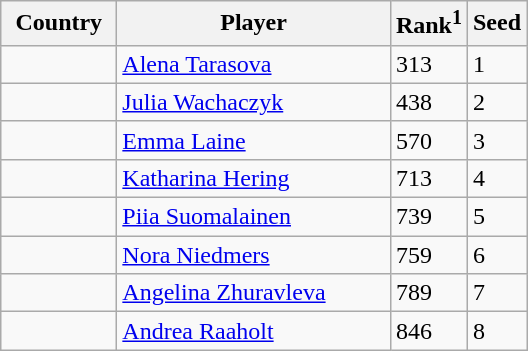<table class="sortable wikitable">
<tr>
<th width="70">Country</th>
<th width="175">Player</th>
<th>Rank<sup>1</sup></th>
<th>Seed</th>
</tr>
<tr>
<td></td>
<td><a href='#'>Alena Tarasova</a></td>
<td>313</td>
<td>1</td>
</tr>
<tr>
<td></td>
<td><a href='#'>Julia Wachaczyk</a></td>
<td>438</td>
<td>2</td>
</tr>
<tr>
<td></td>
<td><a href='#'>Emma Laine</a></td>
<td>570</td>
<td>3</td>
</tr>
<tr>
<td></td>
<td><a href='#'>Katharina Hering</a></td>
<td>713</td>
<td>4</td>
</tr>
<tr>
<td></td>
<td><a href='#'>Piia Suomalainen</a></td>
<td>739</td>
<td>5</td>
</tr>
<tr>
<td></td>
<td><a href='#'>Nora Niedmers</a></td>
<td>759</td>
<td>6</td>
</tr>
<tr>
<td></td>
<td><a href='#'>Angelina Zhuravleva</a></td>
<td>789</td>
<td>7</td>
</tr>
<tr>
<td></td>
<td><a href='#'>Andrea Raaholt</a></td>
<td>846</td>
<td>8</td>
</tr>
</table>
